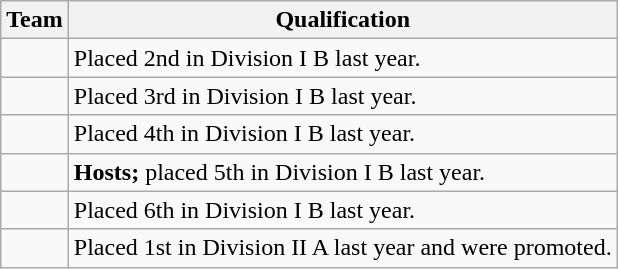<table class="wikitable">
<tr>
<th>Team</th>
<th>Qualification</th>
</tr>
<tr>
<td></td>
<td>Placed 2nd in Division I B last year.</td>
</tr>
<tr>
<td></td>
<td>Placed 3rd in Division I B last year.</td>
</tr>
<tr>
<td></td>
<td>Placed 4th in Division I B last year.</td>
</tr>
<tr>
<td></td>
<td><strong>Hosts;</strong> placed 5th in Division I B last year.</td>
</tr>
<tr>
<td></td>
<td>Placed 6th in Division I B last year.</td>
</tr>
<tr>
<td></td>
<td>Placed 1st in Division II A last year and were promoted.</td>
</tr>
</table>
